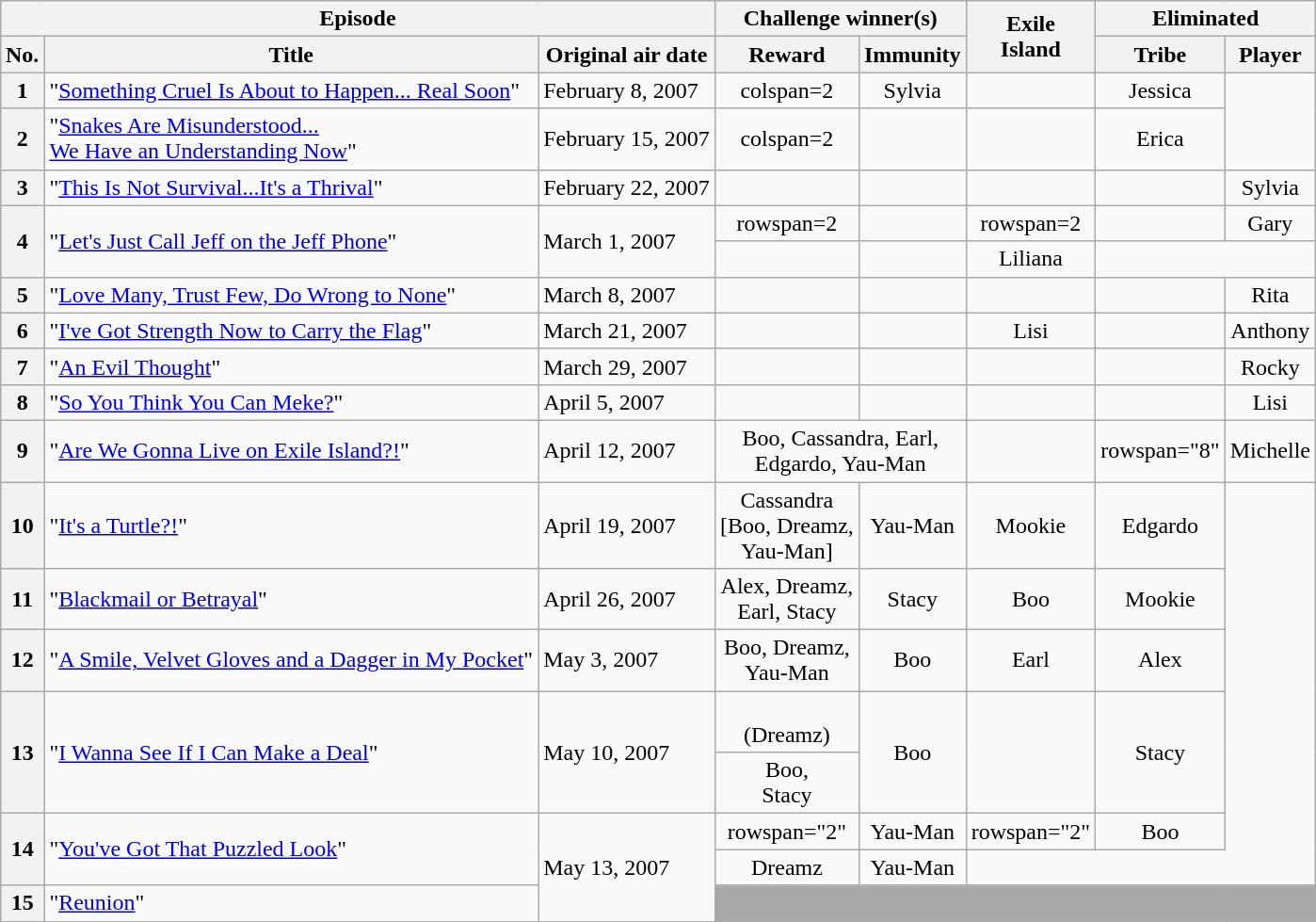<table class="wikitable nowrap" style="margin:auto; text-align:center">
<tr>
<th scope="col" colspan="3">Episode</th>
<th scope="col" colspan="2">Challenge winner(s)</th>
<th scope="col" rowspan="2">Exile<br>Island</th>
<th colspan="2">Eliminated</th>
</tr>
<tr>
<th scope="col">No.</th>
<th scope="col">Title</th>
<th scope="col">Original air date</th>
<th scope="col">Reward</th>
<th scope="col">Immunity</th>
<th scope="col">Tribe</th>
<th scope="col">Player</th>
</tr>
<tr>
<th>1</th>
<td style="text-align:left;">"<a href='#'>Something Cruel Is About to Happen... Real Soon</a>"</td>
<td style="text-align:left;">February 8, 2007</td>
<td>colspan=2 </td>
<td>Sylvia</td>
<td></td>
<td>Jessica</td>
</tr>
<tr>
<th>2</th>
<td style="text-align:left;">"<a href='#'>Snakes Are Misunderstood...<br>We Have an Understanding Now</a>"</td>
<td style="text-align:left;">February 15, 2007</td>
<td>colspan=2 </td>
<td></td>
<td></td>
<td>Erica</td>
</tr>
<tr>
<th>3</th>
<td style="text-align:left;">"<a href='#'>This Is Not Survival...It's a Thrival</a>"</td>
<td style="text-align:left;">February 22, 2007</td>
<td></td>
<td></td>
<td></td>
<td></td>
<td>Sylvia</td>
</tr>
<tr>
<th rowspan="2">4</th>
<td style="text-align:left;" rowspan="2">"<a href='#'>Let's Just Call Jeff on the Jeff Phone</a>"</td>
<td style="text-align:left;" rowspan="2">March 1, 2007</td>
<td>rowspan=2 </td>
<td></td>
<td>rowspan=2 </td>
<td></td>
<td>Gary</td>
</tr>
<tr>
<td></td>
<td></td>
<td>Liliana</td>
</tr>
<tr>
<th>5</th>
<td style="text-align:left;">"<a href='#'>Love Many, Trust Few, Do Wrong to None</a>"</td>
<td style="text-align:left;">March 8, 2007</td>
<td></td>
<td></td>
<td></td>
<td></td>
<td>Rita</td>
</tr>
<tr>
<th>6</th>
<td style="text-align:left;">"<a href='#'>I've Got Strength Now to Carry the Flag</a>"</td>
<td style="text-align:left;">March 21, 2007</td>
<td></td>
<td></td>
<td>Lisi</td>
<td></td>
<td>Anthony</td>
</tr>
<tr>
<th>7</th>
<td style="text-align:left;">"<a href='#'>An Evil Thought</a>"</td>
<td style="text-align:left;">March 29, 2007</td>
<td></td>
<td></td>
<td></td>
<td></td>
<td>Rocky</td>
</tr>
<tr>
<th>8</th>
<td style="text-align:left;">"<a href='#'>So You Think You Can Meke?</a>"</td>
<td style="text-align:left;">April 5, 2007</td>
<td></td>
<td></td>
<td></td>
<td></td>
<td>Lisi</td>
</tr>
<tr>
<th>9</th>
<td style="text-align:left;">"<a href='#'>Are We Gonna Live on Exile Island?!</a>"</td>
<td style="text-align:left;">April 12, 2007</td>
<td colspan=2>Boo, Cassandra, Earl,<br>Edgardo, Yau-Man</td>
<td></td>
<td>rowspan="8" </td>
<td>Michelle</td>
</tr>
<tr>
<th>10</th>
<td style="text-align:left;">"<a href='#'>It's a Turtle?!</a>"</td>
<td style="text-align:left;">April 19, 2007</td>
<td>Cassandra<br>[Boo, Dreamz,<br>Yau-Man]</td>
<td>Yau-Man</td>
<td>Mookie</td>
<td>Edgardo</td>
</tr>
<tr>
<th>11</th>
<td style="text-align:left;">"<a href='#'>Blackmail or Betrayal</a>"</td>
<td style="text-align:left;">April 26, 2007</td>
<td>Alex, Dreamz,<br>Earl, Stacy</td>
<td>Stacy</td>
<td>Boo</td>
<td>Mookie</td>
</tr>
<tr>
<th>12</th>
<td style="text-align:left;">"<a href='#'>A Smile, Velvet Gloves and a Dagger in My Pocket</a>"</td>
<td style="text-align:left;">May 3, 2007</td>
<td>Boo, Dreamz,<br>Yau-Man</td>
<td>Boo</td>
<td>Earl</td>
<td>Alex</td>
</tr>
<tr>
<th rowspan="2">13</th>
<td rowspan="2" style="text-align:left;">"<a href='#'>I Wanna See If I Can Make a Deal</a>"</td>
<td rowspan="2" style="text-align:left;">May 10, 2007</td>
<td><s></s><br>(Dreamz)</td>
<td rowspan="2">Boo</td>
<td rowspan="2"></td>
<td rowspan="2">Stacy</td>
</tr>
<tr>
<td>Boo,<br>Stacy</td>
</tr>
<tr>
<th rowspan="2">14</th>
<td style="text-align:left;" rowspan="2">"<a href='#'>You've Got That Puzzled Look</a>"</td>
<td rowspan="3" style="text-align:left;">May 13, 2007</td>
<td>rowspan="2" </td>
<td>Yau-Man</td>
<td>rowspan="2" </td>
<td>Boo</td>
</tr>
<tr>
<td>Dreamz</td>
<td>Yau-Man</td>
</tr>
<tr>
<th>15</th>
<td style="text-align:left;">"<a href='#'>Reunion</a>"</td>
<td colspan="5" bgcolor="darkgray"></td>
</tr>
</table>
